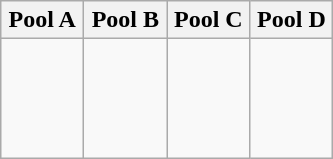<table class="wikitable">
<tr>
<th width=24%>Pool A</th>
<th width=24%>Pool B</th>
<th width=24%>Pool C</th>
<th width=24%>Pool D</th>
</tr>
<tr>
<td><br><br>
<br>
<br>
</td>
<td><br><br>
<br>
<br>
</td>
<td><br><br>
<br>
<br>
</td>
<td><br><br>
<br>
<br>
</td>
</tr>
</table>
